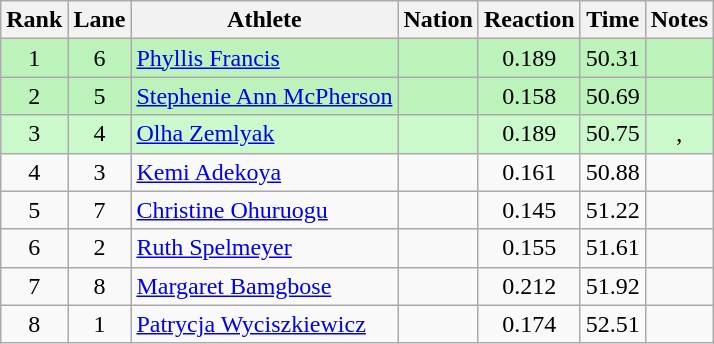<table class="wikitable sortable" style="text-align:center">
<tr>
<th>Rank</th>
<th>Lane</th>
<th>Athlete</th>
<th>Nation</th>
<th>Reaction</th>
<th>Time</th>
<th>Notes</th>
</tr>
<tr bgcolor=#bbf3bb>
<td>1</td>
<td>6</td>
<td align=left><a href='#'>Phyllis Francis</a></td>
<td align=left></td>
<td>0.189</td>
<td>50.31</td>
<td></td>
</tr>
<tr bgcolor=#bbf3bb>
<td>2</td>
<td>5</td>
<td align=left><a href='#'>Stephenie Ann McPherson</a></td>
<td align=left></td>
<td>0.158</td>
<td>50.69</td>
<td></td>
</tr>
<tr bgcolor=#ccf9cc>
<td>3</td>
<td>4</td>
<td align=left><a href='#'>Olha Zemlyak</a></td>
<td align=left></td>
<td>0.189</td>
<td>50.75</td>
<td>, </td>
</tr>
<tr>
<td>4</td>
<td>3</td>
<td align=left><a href='#'>Kemi Adekoya</a></td>
<td align=left></td>
<td>0.161</td>
<td>50.88</td>
<td></td>
</tr>
<tr>
<td>5</td>
<td>7</td>
<td align=left><a href='#'>Christine Ohuruogu</a></td>
<td align=left></td>
<td>0.145</td>
<td>51.22</td>
<td></td>
</tr>
<tr>
<td>6</td>
<td>2</td>
<td align=left><a href='#'>Ruth Spelmeyer</a></td>
<td align=left></td>
<td>0.155</td>
<td>51.61</td>
<td></td>
</tr>
<tr>
<td>7</td>
<td>8</td>
<td align=left><a href='#'>Margaret Bamgbose</a></td>
<td align=left></td>
<td>0.212</td>
<td>51.92</td>
<td></td>
</tr>
<tr>
<td>8</td>
<td>1</td>
<td align=left><a href='#'>Patrycja Wyciszkiewicz</a></td>
<td align=left></td>
<td>0.174</td>
<td>52.51</td>
<td></td>
</tr>
</table>
